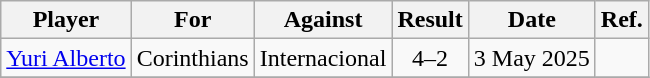<table class="wikitable">
<tr>
<th>Player</th>
<th>For</th>
<th>Against</th>
<th>Result</th>
<th>Date</th>
<th>Ref.</th>
</tr>
<tr>
<td> <a href='#'>Yuri Alberto</a></td>
<td>Corinthians</td>
<td>Internacional</td>
<td align="center">4–2</td>
<td>3 May 2025</td>
<td align="center"></td>
</tr>
<tr>
</tr>
</table>
